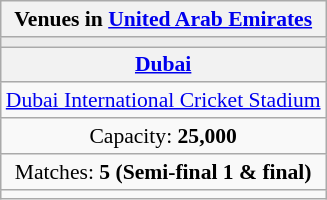<table class="wikitable" style="text-align:center;font-size:90%">
<tr>
<th>Venues in <a href='#'>United Arab Emirates</a></th>
</tr>
<tr>
<td style="background:#ececec;color:#2C2C2C;vertical-align:middle;text-align:center"></td>
</tr>
<tr>
<th><a href='#'>Dubai</a></th>
</tr>
<tr>
<td><a href='#'>Dubai International Cricket Stadium</a></td>
</tr>
<tr>
<td>Capacity: <strong>25,000</strong></td>
</tr>
<tr>
<td>Matches: <strong>5 (Semi-final 1 & final)</strong></td>
</tr>
<tr>
<td></td>
</tr>
</table>
